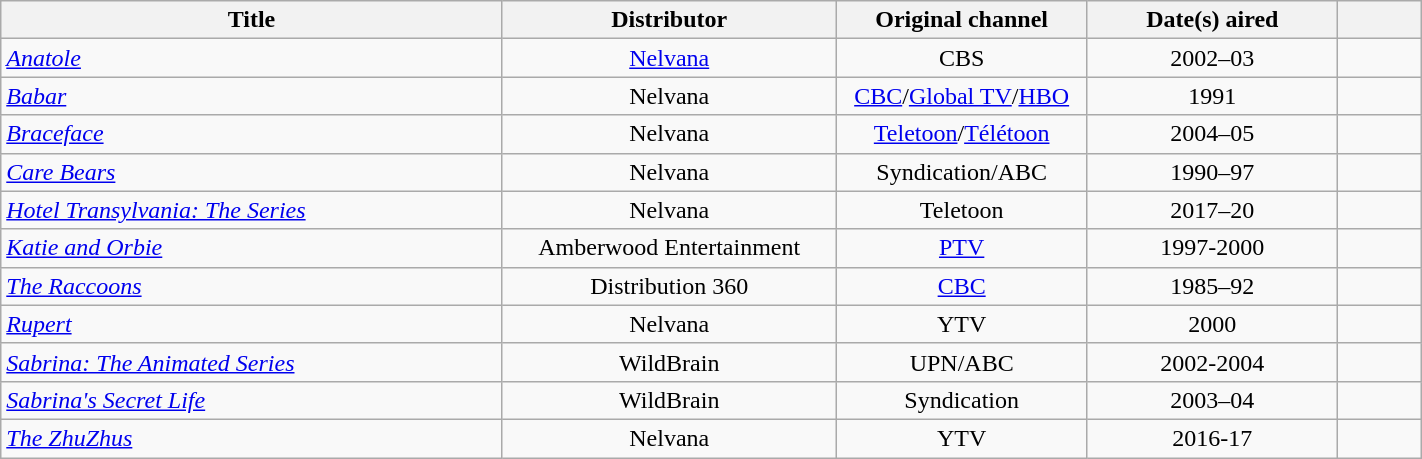<table class="wikitable plainrowheaders sortable" style="width:75%;text-align:center;">
<tr>
<th scope="col" style="width:30%;">Title</th>
<th scope="col" style="width:20%;">Distributor</th>
<th scope="col" style="width:15%;">Original channel</th>
<th scope="col" style="width:15%;">Date(s) aired</th>
<th class="unsortable" style="width:5%;"></th>
</tr>
<tr>
<td scope="row" style="text-align:left;"><em><a href='#'>Anatole</a></em></td>
<td><a href='#'>Nelvana</a></td>
<td>CBS</td>
<td>2002–03</td>
<td></td>
</tr>
<tr>
<td scope="row" style="text-align:left;"><em><a href='#'>Babar</a></em></td>
<td>Nelvana</td>
<td><a href='#'>CBC</a>/<a href='#'>Global TV</a>/<a href='#'>HBO</a></td>
<td>1991</td>
<td></td>
</tr>
<tr>
<td scope="row" style="text-align:left;"><em><a href='#'>Braceface</a></em></td>
<td>Nelvana</td>
<td><a href='#'>Teletoon</a>/<a href='#'>Télétoon</a></td>
<td>2004–05</td>
<td></td>
</tr>
<tr>
<td scope="row" style="text-align:left;"><em><a href='#'>Care Bears</a></em></td>
<td>Nelvana</td>
<td>Syndication/ABC</td>
<td>1990–97</td>
<td></td>
</tr>
<tr>
<td scope="row" style="text-align:left;"><em><a href='#'>Hotel Transylvania: The Series</a></em></td>
<td>Nelvana</td>
<td>Teletoon</td>
<td>2017–20</td>
<td></td>
</tr>
<tr>
<td scope="row" style="text-align:left;"><em><a href='#'>Katie and Orbie</a></em></td>
<td>Amberwood Entertainment</td>
<td><a href='#'>PTV</a></td>
<td>1997-2000</td>
<td></td>
</tr>
<tr>
<td scope="row" style="text-align:left;"><em><a href='#'>The Raccoons</a></em></td>
<td>Distribution 360</td>
<td><a href='#'>CBC</a></td>
<td>1985–92</td>
<td></td>
</tr>
<tr>
<td scope="row" style="text-align:left;"><em><a href='#'>Rupert</a></em></td>
<td>Nelvana</td>
<td>YTV</td>
<td>2000</td>
<td></td>
</tr>
<tr>
<td scope="row" style="text-align:left;"><em><a href='#'>Sabrina: The Animated Series</a></em></td>
<td>WildBrain</td>
<td>UPN/ABC</td>
<td>2002-2004</td>
<td></td>
</tr>
<tr>
<td scope="row" style="text-align:left;"><em><a href='#'>Sabrina's Secret Life</a></em></td>
<td>WildBrain</td>
<td>Syndication</td>
<td>2003–04</td>
<td></td>
</tr>
<tr>
<td scope="row" style="text-align:left;"><em><a href='#'>The ZhuZhus</a></em></td>
<td>Nelvana</td>
<td>YTV</td>
<td>2016-17</td>
<td></td>
</tr>
</table>
